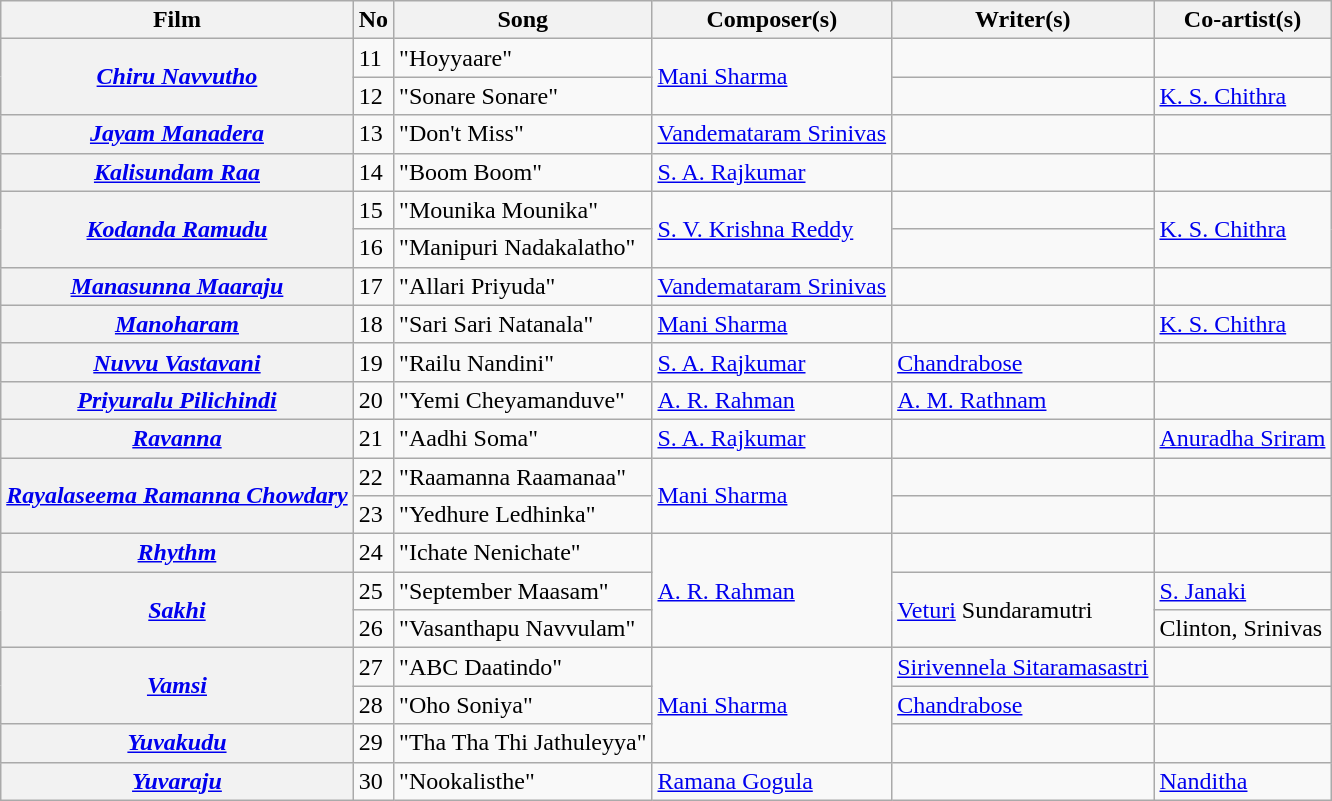<table class="wikitable">
<tr>
<th>Film</th>
<th>No</th>
<th>Song</th>
<th>Composer(s)</th>
<th>Writer(s)</th>
<th>Co-artist(s)</th>
</tr>
<tr>
<th rowspan="2"><em><a href='#'>Chiru Navvutho</a></em></th>
<td>11</td>
<td>"Hoyyaare"</td>
<td rowspan="2"><a href='#'>Mani Sharma</a></td>
<td></td>
<td></td>
</tr>
<tr>
<td>12</td>
<td>"Sonare Sonare"</td>
<td></td>
<td><a href='#'>K. S. Chithra</a></td>
</tr>
<tr>
<th><em><a href='#'>Jayam Manadera</a></em></th>
<td>13</td>
<td>"Don't Miss"</td>
<td><a href='#'>Vandemataram Srinivas</a></td>
<td></td>
<td></td>
</tr>
<tr>
<th><em><a href='#'>Kalisundam Raa</a></em></th>
<td>14</td>
<td>"Boom Boom"</td>
<td><a href='#'>S. A. Rajkumar</a></td>
<td></td>
<td></td>
</tr>
<tr>
<th rowspan="2"><em><a href='#'>Kodanda Ramudu</a></em></th>
<td>15</td>
<td>"Mounika Mounika"</td>
<td rowspan="2"><a href='#'>S. V. Krishna Reddy</a></td>
<td></td>
<td rowspan="2"><a href='#'>K. S. Chithra</a></td>
</tr>
<tr>
<td>16</td>
<td>"Manipuri Nadakalatho"</td>
<td></td>
</tr>
<tr>
<th><em><a href='#'>Manasunna Maaraju</a></em></th>
<td>17</td>
<td>"Allari Priyuda"</td>
<td><a href='#'>Vandemataram Srinivas</a></td>
<td></td>
<td></td>
</tr>
<tr>
<th><a href='#'><em>Manoharam</em></a></th>
<td>18</td>
<td>"Sari Sari Natanala"</td>
<td><a href='#'>Mani Sharma</a></td>
<td></td>
<td><a href='#'>K. S. Chithra</a></td>
</tr>
<tr>
<th><em><a href='#'>Nuvvu Vastavani</a></em></th>
<td>19</td>
<td>"Railu Nandini"</td>
<td><a href='#'>S. A. Rajkumar</a></td>
<td><a href='#'>Chandrabose</a></td>
<td></td>
</tr>
<tr>
<th><a href='#'><em>Priyuralu Pilichindi</em></a></th>
<td>20</td>
<td>"Yemi Cheyamanduve"</td>
<td><a href='#'>A. R. Rahman</a></td>
<td><a href='#'>A. M. Rathnam</a></td>
<td></td>
</tr>
<tr>
<th><a href='#'><em>Ravanna</em></a></th>
<td>21</td>
<td>"Aadhi Soma"</td>
<td><a href='#'>S. A. Rajkumar</a></td>
<td></td>
<td><a href='#'>Anuradha Sriram</a></td>
</tr>
<tr>
<th rowspan="2"><em><a href='#'>Rayalaseema Ramanna Chowdary</a></em></th>
<td>22</td>
<td>"Raamanna Raamanaa"</td>
<td rowspan="2"><a href='#'>Mani Sharma</a></td>
<td></td>
<td></td>
</tr>
<tr>
<td>23</td>
<td>"Yedhure Ledhinka"</td>
<td></td>
<td></td>
</tr>
<tr>
<th><em><a href='#'>Rhythm</a></em></th>
<td>24</td>
<td>"Ichate Nenichate"</td>
<td rowspan="3"><a href='#'>A. R. Rahman</a></td>
<td></td>
<td></td>
</tr>
<tr>
<th rowspan="2"><em><a href='#'>Sakhi</a></em></th>
<td>25</td>
<td>"September Maasam"</td>
<td rowspan="2"><a href='#'>Veturi</a> Sundaramutri</td>
<td><a href='#'>S. Janaki</a></td>
</tr>
<tr>
<td>26</td>
<td>"Vasanthapu Navvulam"</td>
<td>Clinton, Srinivas</td>
</tr>
<tr>
<th rowspan="2"><em><a href='#'>Vamsi</a></em></th>
<td>27</td>
<td>"ABC Daatindo"</td>
<td rowspan="3"><a href='#'>Mani Sharma</a></td>
<td><a href='#'>Sirivennela Sitaramasastri</a></td>
<td></td>
</tr>
<tr>
<td>28</td>
<td>"Oho Soniya"</td>
<td><a href='#'>Chandrabose</a></td>
<td></td>
</tr>
<tr>
<th><em><a href='#'>Yuvakudu</a></em></th>
<td>29</td>
<td>"Tha Tha Thi Jathuleyya"</td>
<td></td>
<td></td>
</tr>
<tr>
<th><em><a href='#'>Yuvaraju</a></em></th>
<td>30</td>
<td>"Nookalisthe"</td>
<td><a href='#'>Ramana Gogula</a></td>
<td></td>
<td><a href='#'>Nanditha</a></td>
</tr>
</table>
